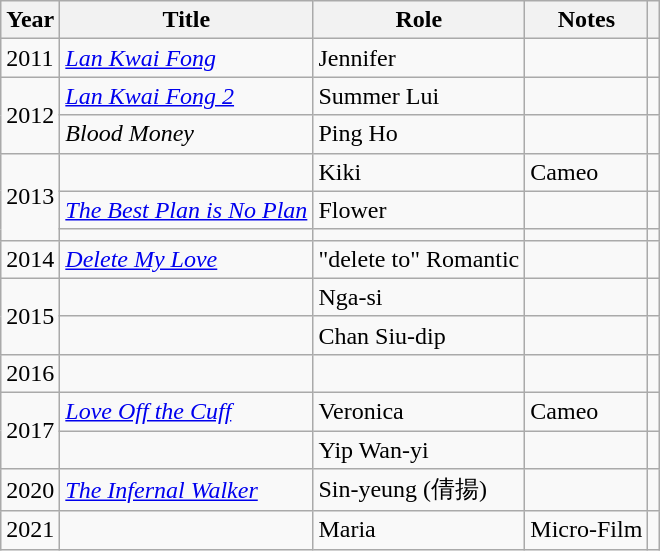<table class="wikitable sortable plainrowheaders">
<tr>
<th scope="col">Year</th>
<th scope="col">Title</th>
<th scope="col">Role</th>
<th scope="col">Notes</th>
<th scope="col" class="unsortable"></th>
</tr>
<tr>
<td>2011</td>
<td><em><a href='#'>Lan Kwai Fong</a></em></td>
<td>Jennifer</td>
<td></td>
<td></td>
</tr>
<tr>
<td rowspan="2">2012</td>
<td><em><a href='#'>Lan Kwai Fong 2</a></em></td>
<td>Summer Lui</td>
<td></td>
<td></td>
</tr>
<tr>
<td><em>Blood Money</em></td>
<td>Ping Ho</td>
<td></td>
<td></td>
</tr>
<tr>
<td rowspan="3">2013</td>
<td><em></em></td>
<td>Kiki</td>
<td>Cameo</td>
<td></td>
</tr>
<tr>
<td><em><a href='#'>The Best Plan is No Plan</a></em></td>
<td>Flower</td>
<td></td>
<td></td>
</tr>
<tr>
<td><em></em></td>
<td></td>
<td></td>
<td></td>
</tr>
<tr>
<td>2014</td>
<td><em><a href='#'>Delete My Love</a></em></td>
<td>"delete to" Romantic</td>
<td></td>
<td></td>
</tr>
<tr>
<td rowspan=2>2015</td>
<td><em></em></td>
<td>Nga-si</td>
<td></td>
<td></td>
</tr>
<tr>
<td><em></em></td>
<td>Chan Siu-dip</td>
<td></td>
<td></td>
</tr>
<tr>
<td>2016</td>
<td><em></em></td>
<td></td>
<td></td>
<td></td>
</tr>
<tr>
<td rowspan=2>2017</td>
<td><em><a href='#'>Love Off the Cuff</a></em></td>
<td>Veronica</td>
<td>Cameo</td>
<td></td>
</tr>
<tr>
<td><em></em></td>
<td>Yip Wan-yi</td>
<td></td>
<td></td>
</tr>
<tr>
<td>2020</td>
<td><em><a href='#'>The Infernal Walker</a></em></td>
<td>Sin-yeung (倩揚)</td>
<td></td>
<td></td>
</tr>
<tr>
<td>2021</td>
<td><em></em></td>
<td>Maria</td>
<td>Micro-Film</td>
<td></td>
</tr>
</table>
